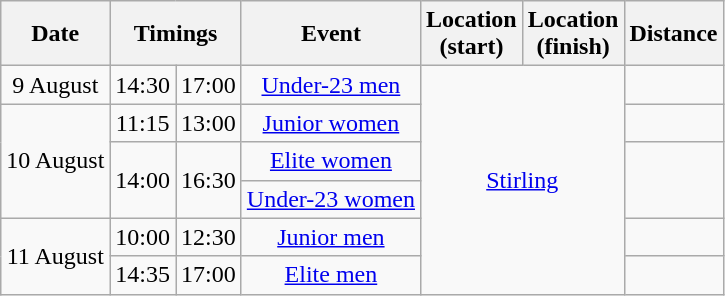<table class="wikitable" style="text-align: center">
<tr>
<th>Date</th>
<th colspan=2>Timings</th>
<th>Event</th>
<th>Location<br>(start)</th>
<th>Location<br>(finish)</th>
<th>Distance</th>
</tr>
<tr>
<td>9 August</td>
<td>14:30</td>
<td>17:00</td>
<td><a href='#'>Under-23 men</a></td>
<td rowspan=6 colspan=2><a href='#'>Stirling</a></td>
<td></td>
</tr>
<tr>
<td rowspan=3>10 August</td>
<td>11:15</td>
<td>13:00</td>
<td><a href='#'>Junior women</a></td>
<td></td>
</tr>
<tr>
<td rowspan=2>14:00</td>
<td rowspan=2>16:30</td>
<td><a href='#'>Elite women</a></td>
<td rowspan=2></td>
</tr>
<tr>
<td><a href='#'>Under-23 women</a></td>
</tr>
<tr>
<td rowspan=2>11 August</td>
<td>10:00</td>
<td>12:30</td>
<td><a href='#'>Junior men</a></td>
<td></td>
</tr>
<tr>
<td>14:35</td>
<td>17:00</td>
<td><a href='#'>Elite men</a></td>
<td></td>
</tr>
</table>
